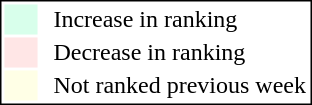<table style="border:1px solid black;" align=right>
<tr>
<td style="background:#D8FFEB; width:20px;"></td>
<td> </td>
<td>Increase in ranking</td>
</tr>
<tr>
<td style="background:#FFE6E6; width:20px;"></td>
<td> </td>
<td>Decrease in ranking</td>
</tr>
<tr>
<td style="background:#FFFFE6; width:20px;"></td>
<td> </td>
<td>Not ranked previous week</td>
</tr>
</table>
